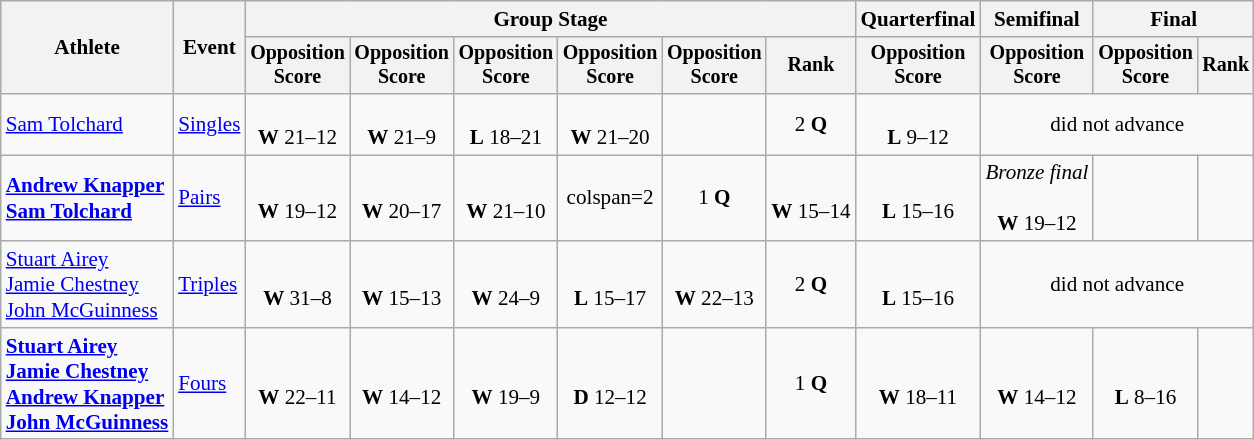<table class="wikitable" style="font-size:88%">
<tr>
<th rowspan=2>Athlete</th>
<th rowspan=2>Event</th>
<th colspan=6>Group Stage</th>
<th>Quarterfinal</th>
<th>Semifinal</th>
<th colspan=2>Final</th>
</tr>
<tr style="font-size:95%">
<th>Opposition<br>Score</th>
<th>Opposition<br>Score</th>
<th>Opposition<br>Score</th>
<th>Opposition<br>Score</th>
<th>Opposition<br>Score</th>
<th>Rank</th>
<th>Opposition<br>Score</th>
<th>Opposition<br>Score</th>
<th>Opposition<br>Score</th>
<th>Rank</th>
</tr>
<tr align=center>
<td align=left><a href='#'>Sam Tolchard</a></td>
<td align=left><a href='#'>Singles</a></td>
<td><br><strong>W</strong> 21–12</td>
<td><br><strong>W</strong> 21–9</td>
<td><br><strong>L</strong> 18–21</td>
<td><br><strong>W</strong> 21–20</td>
<td></td>
<td>2 <strong>Q</strong></td>
<td><br><strong>L</strong> 9–12</td>
<td colspan=3>did not advance</td>
</tr>
<tr align=center>
<td align=left><strong><a href='#'>Andrew Knapper</a><br><a href='#'>Sam Tolchard</a></strong></td>
<td align=left><a href='#'>Pairs</a></td>
<td><br><strong>W</strong> 19–12</td>
<td><br><strong>W</strong> 20–17</td>
<td><br><strong>W</strong> 21–10</td>
<td>colspan=2 </td>
<td>1 <strong>Q</strong></td>
<td><br><strong>W</strong> 15–14</td>
<td><br><strong>L</strong> 15–16</td>
<td><em>Bronze final</em><br><br><strong>W</strong> 19–12</td>
<td></td>
</tr>
<tr align=center>
<td align=left><a href='#'>Stuart Airey</a><br><a href='#'>Jamie Chestney</a><br><a href='#'>John McGuinness</a></td>
<td align=left><a href='#'>Triples</a></td>
<td><br><strong>W</strong> 31–8</td>
<td><br><strong>W</strong> 15–13</td>
<td><br><strong>W</strong> 24–9</td>
<td><br><strong>L</strong> 15–17</td>
<td><br><strong>W</strong> 22–13</td>
<td>2 <strong>Q</strong></td>
<td><br><strong>L</strong> 15–16</td>
<td colspan=3>did not advance</td>
</tr>
<tr align=center>
<td align=left><strong><a href='#'>Stuart Airey</a><br><a href='#'>Jamie Chestney</a><br><a href='#'>Andrew Knapper</a><br><a href='#'>John McGuinness</a></strong></td>
<td align=left><a href='#'>Fours</a></td>
<td><br><strong>W</strong> 22–11</td>
<td><br><strong>W</strong> 14–12</td>
<td><br><strong>W</strong> 19–9</td>
<td><br><strong>D</strong> 12–12</td>
<td></td>
<td>1 <strong>Q</strong></td>
<td><br><strong>W</strong> 18–11</td>
<td><br><strong>W</strong> 14–12</td>
<td><br><strong>L</strong> 8–16</td>
<td></td>
</tr>
</table>
